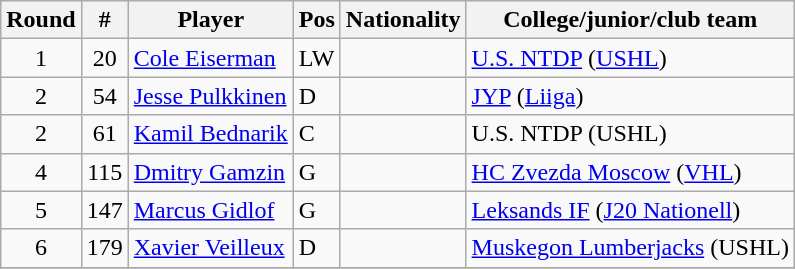<table class="wikitable">
<tr>
<th>Round</th>
<th>#</th>
<th>Player</th>
<th>Pos</th>
<th>Nationality</th>
<th>College/junior/club team</th>
</tr>
<tr>
<td style="text-align:center;">1</td>
<td style="text-align:center;">20</td>
<td><a href='#'>Cole Eiserman</a></td>
<td>LW</td>
<td></td>
<td><a href='#'>U.S. NTDP</a> (<a href='#'>USHL</a>)</td>
</tr>
<tr>
<td style="text-align:center;">2</td>
<td style="text-align:center;">54</td>
<td><a href='#'>Jesse Pulkkinen</a></td>
<td>D</td>
<td></td>
<td><a href='#'>JYP</a> (<a href='#'>Liiga</a>)</td>
</tr>
<tr>
<td style="text-align:center;">2</td>
<td style="text-align:center;">61</td>
<td><a href='#'>Kamil Bednarik</a></td>
<td>C</td>
<td></td>
<td>U.S. NTDP (USHL)</td>
</tr>
<tr>
<td style="text-align:center;">4</td>
<td style="text-align:center;">115</td>
<td><a href='#'>Dmitry Gamzin</a></td>
<td>G</td>
<td></td>
<td><a href='#'>HC Zvezda Moscow</a> (<a href='#'>VHL</a>)</td>
</tr>
<tr>
<td style="text-align:center;">5</td>
<td style="text-align:center;">147</td>
<td><a href='#'>Marcus Gidlof</a></td>
<td>G</td>
<td></td>
<td><a href='#'>Leksands IF</a> (<a href='#'>J20 Nationell</a>)</td>
</tr>
<tr>
<td style="text-align:center;">6</td>
<td style="text-align:center;">179</td>
<td><a href='#'>Xavier Veilleux</a></td>
<td>D</td>
<td></td>
<td><a href='#'>Muskegon Lumberjacks</a> (USHL)</td>
</tr>
<tr>
</tr>
</table>
